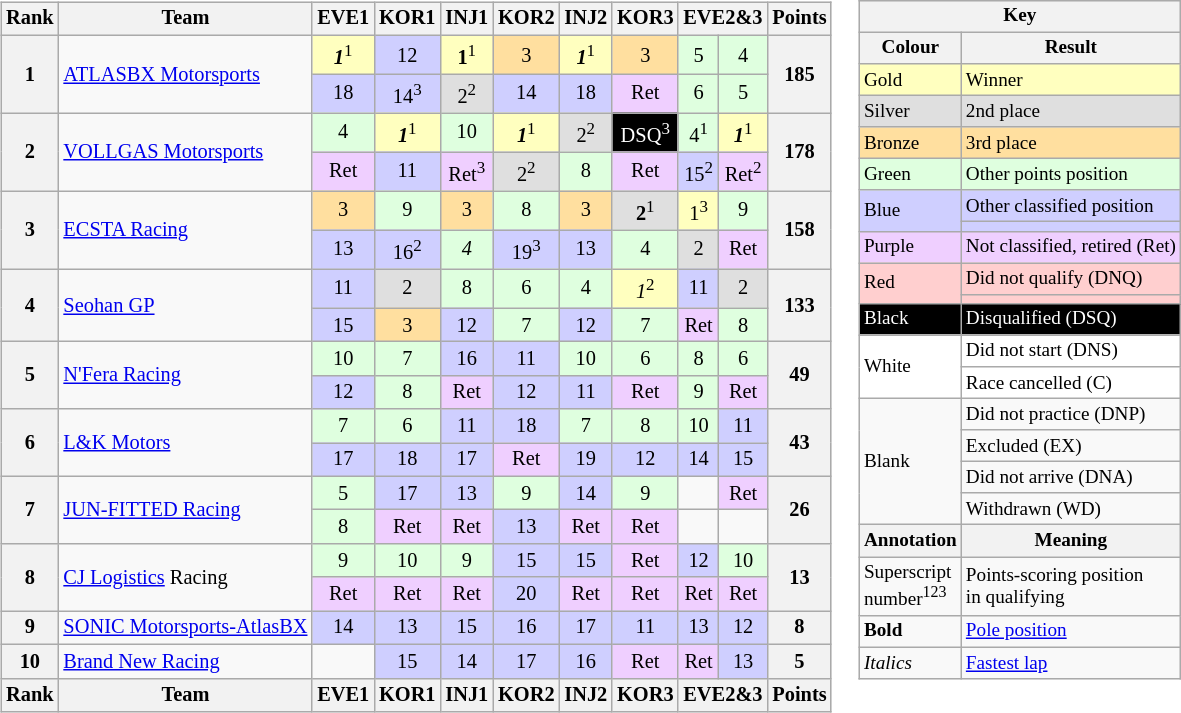<table>
<tr>
<td><br><table class="wikitable" style="font-size:85%; text-align:center">
<tr>
<th>Rank</th>
<th>Team</th>
<th>EVE1<br></th>
<th>KOR1<br></th>
<th>INJ1<br></th>
<th>KOR2<br></th>
<th>INJ2<br></th>
<th>KOR3<br></th>
<th colspan="2">EVE2&3<br></th>
<th>Points</th>
</tr>
<tr>
<th rowspan="2">1</th>
<td rowspan="2" style="text-align: left"><a href='#'>ATLASBX Motorsports</a></td>
<td style="background:#ffffbf;"><strong><em>1</em></strong><sup>1</sup></td>
<td style="background:#cfcfff;">12</td>
<td style="background:#ffffbf;"><strong>1</strong><sup>1</sup></td>
<td style="background:#ffdf9f;">3</td>
<td style="background:#ffffbf;"><strong><em>1</em></strong><sup>1</sup></td>
<td style="background:#ffdf9f;">3</td>
<td style="background:#dfffdf;">5</td>
<td style="background:#dfffdf;">4</td>
<th rowspan=2>185</th>
</tr>
<tr>
<td style="background:#cfcfff;">18</td>
<td style="background:#cfcfff;">14<sup>3</sup></td>
<td style="background:#dfdfdf;">2<sup>2</sup></td>
<td style="background:#cfcfff;">14</td>
<td style="background:#cfcfff;">18</td>
<td style="background:#efcfff;">Ret</td>
<td style="background:#dfffdf;">6</td>
<td style="background:#dfffdf;">5</td>
</tr>
<tr>
<th rowspan="2">2</th>
<td rowspan="2" style="text-align: left"><a href='#'>VOLLGAS Motorsports</a></td>
<td style="background:#dfffdf;">4</td>
<td style="background:#ffffbf;"><strong><em>1</em></strong><sup>1</sup></td>
<td style="background:#dfffdf;">10</td>
<td style="background:#ffffbf;"><strong><em>1</em></strong><sup>1</sup></td>
<td style="background:#dfdfdf;">2<sup>2</sup></td>
<td style="background:#000000; color:white">DSQ<sup>3</sup></td>
<td style="background:#dfffdf;">4<sup>1</sup></td>
<td style="background:#ffffbf;"><strong><em>1</em></strong><sup>1</sup></td>
<th rowspan=2>178</th>
</tr>
<tr>
<td style="background:#efcfff;">Ret</td>
<td style="background:#cfcfff;">11</td>
<td style="background:#efcfff;">Ret<sup>3</sup></td>
<td style="background:#dfdfdf;">2<sup>2</sup></td>
<td style="background:#dfffdf;">8</td>
<td style="background:#efcfff;">Ret</td>
<td style="background:#cfcfff;">15<sup>2</sup></td>
<td style="background:#efcfff;">Ret<sup>2</sup></td>
</tr>
<tr>
<th rowspan="2">3</th>
<td rowspan="2" style="text-align: left"><a href='#'>ECSTA Racing</a></td>
<td style="background:#ffdf9f;">3</td>
<td style="background:#dfffdf;">9</td>
<td style="background:#ffdf9f;">3</td>
<td style="background:#dfffdf;">8</td>
<td style="background:#ffdf9f;">3</td>
<td style="background:#dfdfdf;"><strong>2</strong><sup>1</sup></td>
<td style="background:#ffffbf;">1<sup>3</sup></td>
<td style="background:#dfffdf;">9</td>
<th rowspan=2>158</th>
</tr>
<tr>
<td style="background:#cfcfff;">13</td>
<td style="background:#cfcfff;">16<sup>2</sup></td>
<td style="background:#dfffdf;"><em>4</em></td>
<td style="background:#cfcfff;">19<sup>3</sup></td>
<td style="background:#cfcfff;">13</td>
<td style="background:#dfffdf;">4</td>
<td style="background:#dfdfdf;">2</td>
<td style="background:#efcfff;">Ret</td>
</tr>
<tr>
<th rowspan="2">4</th>
<td rowspan="2" style="text-align: left"><a href='#'>Seohan GP</a></td>
<td style="background:#cfcfff;">11</td>
<td style="background:#dfdfdf;">2</td>
<td style="background:#dfffdf;">8</td>
<td style="background:#dfffdf;">6</td>
<td style="background:#dfffdf;">4</td>
<td style="background:#ffffbf;"><em>1</em><sup>2</sup></td>
<td style="background:#cfcfff;">11</td>
<td style="background:#dfdfdf;">2</td>
<th rowspan=2>133</th>
</tr>
<tr>
<td style="background:#cfcfff;">15</td>
<td style="background:#ffdf9f;">3</td>
<td style="background:#cfcfff;">12</td>
<td style="background:#dfffdf;">7</td>
<td style="background:#cfcfff;">12</td>
<td style="background:#dfffdf;">7</td>
<td style="background:#efcfff;">Ret</td>
<td style="background:#dfffdf;">8</td>
</tr>
<tr>
<th rowspan="2">5</th>
<td rowspan="2" style="text-align: left"><a href='#'>N'Fera Racing</a></td>
<td style="background:#dfffdf;">10</td>
<td style="background:#dfffdf;">7</td>
<td style="background:#cfcfff;">16</td>
<td style="background:#cfcfff;">11</td>
<td style="background:#dfffdf;">10</td>
<td style="background:#dfffdf;">6</td>
<td style="background:#dfffdf;">8</td>
<td style="background:#dfffdf;">6</td>
<th rowspan=2>49</th>
</tr>
<tr>
<td style="background:#cfcfff;">12</td>
<td style="background:#dfffdf;">8</td>
<td style="background:#efcfff;">Ret</td>
<td style="background:#cfcfff;">12</td>
<td style="background:#cfcfff;">11</td>
<td style="background:#efcfff;">Ret</td>
<td style="background:#dfffdf;">9</td>
<td style="background:#efcfff;">Ret</td>
</tr>
<tr>
<th rowspan="2">6</th>
<td rowspan="2" style="text-align: left"><a href='#'>L&K Motors</a></td>
<td style="background:#dfffdf;">7</td>
<td style="background:#dfffdf;">6</td>
<td style="background:#cfcfff;">11</td>
<td style="background:#cfcfff;">18</td>
<td style="background:#dfffdf;">7</td>
<td style="background:#dfffdf;">8</td>
<td style="background:#dfffdf;">10</td>
<td style="background:#cfcfff;">11</td>
<th rowspan=2>43</th>
</tr>
<tr>
<td style="background:#cfcfff;">17</td>
<td style="background:#cfcfff;">18</td>
<td style="background:#cfcfff;">17</td>
<td style="background:#efcfff;">Ret</td>
<td style="background:#cfcfff;">19</td>
<td style="background:#cfcfff;">12</td>
<td style="background:#cfcfff;">14</td>
<td style="background:#cfcfff;">15</td>
</tr>
<tr>
<th rowspan="2">7</th>
<td rowspan="2" style="text-align: left"><a href='#'>JUN-FITTED Racing</a></td>
<td style="background:#dfffdf;">5</td>
<td style="background:#cfcfff;">17</td>
<td style="background:#cfcfff;">13</td>
<td style="background:#dfffdf;">9</td>
<td style="background:#cfcfff;">14</td>
<td style="background:#dfffdf;">9</td>
<td></td>
<td style="background:#efcfff;">Ret</td>
<th rowspan=2>26</th>
</tr>
<tr>
<td style="background:#dfffdf;">8</td>
<td style="background:#efcfff;">Ret</td>
<td style="background:#efcfff;">Ret</td>
<td style="background:#cfcfff;">13</td>
<td style="background:#efcfff;">Ret</td>
<td style="background:#efcfff;">Ret</td>
<td></td>
<td></td>
</tr>
<tr>
<th rowspan="2">8</th>
<td rowspan="2" style="text-align: left"><a href='#'>CJ Logistics</a> Racing</td>
<td style="background:#dfffdf;">9</td>
<td style="background:#dfffdf;">10</td>
<td style="background:#dfffdf;">9</td>
<td style="background:#cfcfff;">15</td>
<td style="background:#cfcfff;">15</td>
<td style="background:#efcfff;">Ret</td>
<td style="background:#cfcfff;">12</td>
<td style="background:#dfffdf;">10</td>
<th rowspan=2>13</th>
</tr>
<tr>
<td style="background:#efcfff;">Ret</td>
<td style="background:#efcfff;">Ret</td>
<td style="background:#efcfff;">Ret</td>
<td style="background:#cfcfff;">20</td>
<td style="background:#efcfff;">Ret</td>
<td style="background:#efcfff;">Ret</td>
<td style="background:#efcfff;">Ret</td>
<td style="background:#efcfff;">Ret</td>
</tr>
<tr>
<th>9</th>
<td style="text-align: left"><a href='#'>SONIC Motorsports-AtlasBX</a></td>
<td style="background:#cfcfff;">14</td>
<td style="background:#cfcfff;">13</td>
<td style="background:#cfcfff;">15</td>
<td style="background:#cfcfff;">16</td>
<td style="background:#cfcfff;">17</td>
<td style="background:#cfcfff;">11</td>
<td style="background:#cfcfff;">13</td>
<td style="background:#cfcfff;">12</td>
<th>8</th>
</tr>
<tr>
<th>10</th>
<td style="text-align: left"><a href='#'>Brand New Racing</a></td>
<td></td>
<td style="background:#cfcfff;">15</td>
<td style="background:#cfcfff;">14</td>
<td style="background:#cfcfff;">17</td>
<td style="background:#cfcfff;">16</td>
<td style="background:#efcfff;">Ret</td>
<td style="background:#efcfff;">Ret</td>
<td style="background:#cfcfff;">13</td>
<th>5</th>
</tr>
<tr>
<th>Rank</th>
<th>Team</th>
<th>EVE1<br></th>
<th>KOR1<br></th>
<th>INJ1<br></th>
<th>KOR2<br></th>
<th>INJ2<br></th>
<th>KOR3<br></th>
<th colspan="2">EVE2&3<br></th>
<th>Points</th>
</tr>
</table>
</td>
<td style="vertical-align:top;"><br><table style="margin-right:0; font-size:80%" class="wikitable">
<tr>
<th colspan=2>Key</th>
</tr>
<tr>
<th>Colour</th>
<th>Result</th>
</tr>
<tr style="background-color:#FFFFBF">
<td>Gold</td>
<td>Winner</td>
</tr>
<tr style="background-color:#DFDFDF">
<td>Silver</td>
<td>2nd place</td>
</tr>
<tr style="background-color:#FFDF9F">
<td>Bronze</td>
<td>3rd place</td>
</tr>
<tr style="background-color:#DFFFDF">
<td>Green</td>
<td>Other points position</td>
</tr>
<tr style="background-color:#CFCFFF">
<td rowspan="2">Blue</td>
<td>Other classified position</td>
</tr>
<tr style="background-color:#CFCFFF">
<td></td>
</tr>
<tr style="background-color:#EFCFFF">
<td>Purple</td>
<td>Not classified, retired (Ret)</td>
</tr>
<tr style="background-color:#FFCFCF">
<td rowspan="2">Red</td>
<td>Did not qualify (DNQ)</td>
</tr>
<tr style="background-color:#FFCFCF">
<td></td>
</tr>
<tr style="background-color:#000000; color:white">
<td>Black</td>
<td>Disqualified (DSQ)</td>
</tr>
<tr style="background-color:#FFFFFF">
<td rowspan="2">White</td>
<td>Did not start (DNS)</td>
</tr>
<tr style="background-color:#FFFFFF">
<td>Race cancelled (C)</td>
</tr>
<tr>
<td rowspan="4">Blank </td>
<td>Did not practice (DNP)</td>
</tr>
<tr>
<td>Excluded (EX)</td>
</tr>
<tr>
<td>Did not arrive (DNA)</td>
</tr>
<tr>
<td>Withdrawn (WD)</td>
</tr>
<tr>
<th>Annotation</th>
<th>Meaning</th>
</tr>
<tr>
<td>Superscript<br>number<sup>123</sup></td>
<td>Points-scoring position<br>in qualifying</td>
</tr>
<tr>
<td><strong>Bold</strong></td>
<td><a href='#'>Pole position</a></td>
</tr>
<tr>
<td><em>Italics</em></td>
<td><a href='#'>Fastest lap</a></td>
</tr>
</table>
</td>
</tr>
</table>
